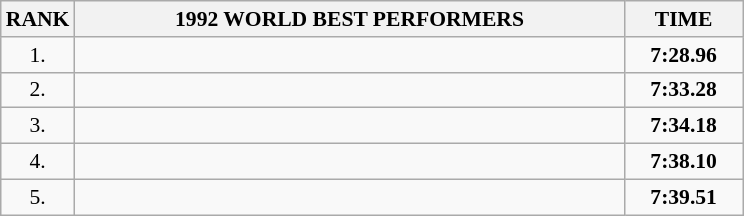<table class="wikitable" style="border-collapse: collapse; font-size: 90%;">
<tr>
<th>RANK</th>
<th align="center" style="width: 25em">1992 WORLD BEST PERFORMERS</th>
<th align="center" style="width: 5em">TIME</th>
</tr>
<tr>
<td align="center">1.</td>
<td></td>
<td align="center"><strong>7:28.96</strong></td>
</tr>
<tr>
<td align="center">2.</td>
<td></td>
<td align="center"><strong>7:33.28</strong></td>
</tr>
<tr>
<td align="center">3.</td>
<td></td>
<td align="center"><strong>7:34.18</strong></td>
</tr>
<tr>
<td align="center">4.</td>
<td></td>
<td align="center"><strong>7:38.10</strong></td>
</tr>
<tr>
<td align="center">5.</td>
<td></td>
<td align="center"><strong>7:39.51</strong></td>
</tr>
</table>
